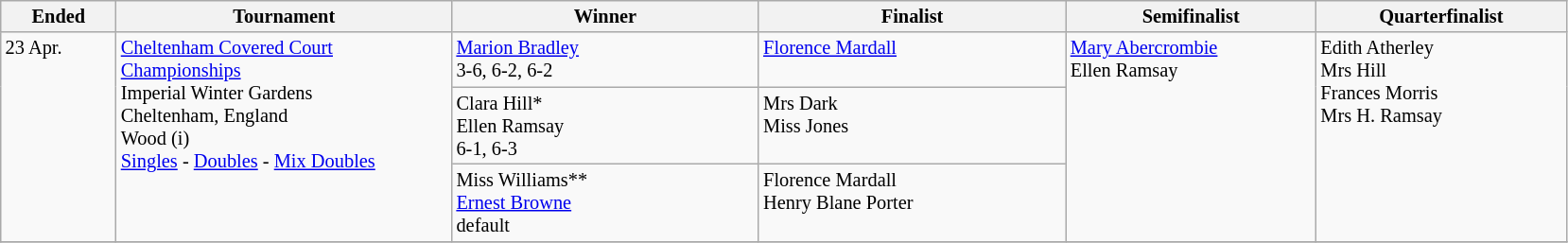<table class="wikitable" style="font-size:85%;">
<tr>
<th width="75">Ended</th>
<th width="230">Tournament</th>
<th width="210">Winner</th>
<th width="210">Finalist</th>
<th width="170">Semifinalist</th>
<th width="170">Quarterfinalist</th>
</tr>
<tr valign=top>
<td rowspan=3>23 Apr.</td>
<td rowspan=3><a href='#'>Cheltenham Covered Court Championships</a><br>Imperial Winter Gardens<br> Cheltenham,  England <br>Wood (i)<br><a href='#'>Singles</a> - <a href='#'>Doubles</a> - <a href='#'>Mix Doubles</a></td>
<td> <a href='#'>Marion Bradley</a><br>3-6, 6-2, 6-2</td>
<td> <a href='#'>Florence Mardall</a></td>
<td rowspan=3> <a href='#'>Mary Abercrombie</a><br>  Ellen Ramsay<br></td>
<td rowspan=3> Edith Atherley<br>  Mrs Hill <br>  Frances Morris <br> Mrs H. Ramsay</td>
</tr>
<tr valign=top>
<td> Clara Hill* <br> Ellen Ramsay <br>6-1, 6-3</td>
<td> Mrs Dark<br>Miss Jones</td>
</tr>
<tr valign=top>
<td> Miss Williams** <br> <a href='#'>Ernest Browne</a> <br>default</td>
<td>  Florence Mardall<br> Henry Blane Porter</td>
</tr>
<tr valign=top>
</tr>
</table>
